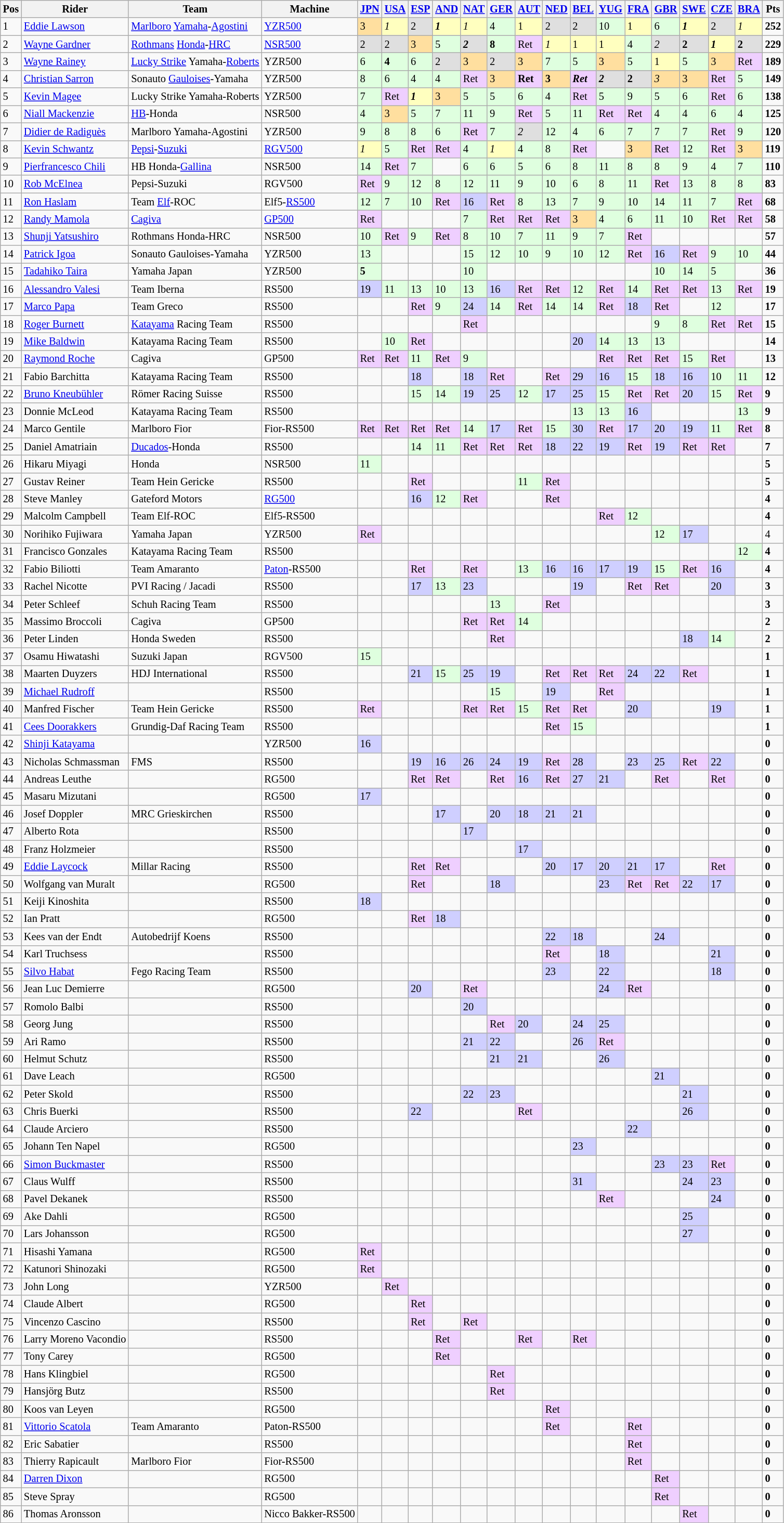<table class="wikitable" style="font-size: 85%">
<tr valign="top">
<th valign="middle">Pos</th>
<th valign="middle">Rider</th>
<th valign="middle">Team</th>
<th valign="middle">Machine</th>
<th><a href='#'>JPN</a><br></th>
<th><a href='#'>USA</a><br></th>
<th><a href='#'>ESP</a><br></th>
<th><a href='#'>AND</a><br></th>
<th><a href='#'>NAT</a><br></th>
<th><a href='#'>GER</a><br></th>
<th><a href='#'>AUT</a><br></th>
<th><a href='#'>NED</a><br></th>
<th><a href='#'>BEL</a><br></th>
<th><a href='#'>YUG</a><br></th>
<th><a href='#'>FRA</a><br></th>
<th><a href='#'>GBR</a><br></th>
<th><a href='#'>SWE</a><br></th>
<th><a href='#'>CZE</a><br></th>
<th><a href='#'>BRA</a><br></th>
<th valign="middle">Pts</th>
</tr>
<tr>
<td>1</td>
<td style="text-align:left;"> <a href='#'>Eddie Lawson</a></td>
<td><a href='#'>Marlboro</a> <a href='#'>Yamaha</a>-<a href='#'>Agostini</a></td>
<td><a href='#'>YZR500</a></td>
<td style="background:#ffdf9f;">3</td>
<td style="background:#ffffbf;"><em>1</em></td>
<td style="background:#dfdfdf;">2</td>
<td style="background:#ffffbf;"><strong><em>1</em></strong></td>
<td style="background:#ffffbf;"><em>1</em></td>
<td style="background:#dfffdf;">4</td>
<td style="background:#ffffbf;">1</td>
<td style="background:#dfdfdf;">2</td>
<td style="background:#dfdfdf;">2</td>
<td style="background:#dfffdf;">10</td>
<td style="background:#ffffbf;">1</td>
<td style="background:#dfffdf;">6</td>
<td style="background:#ffffbf;"><strong><em>1</em></strong></td>
<td style="background:#dfdfdf;">2</td>
<td style="background:#ffffbf;"><em>1</em></td>
<td><strong>252</strong></td>
</tr>
<tr>
<td>2</td>
<td style="text-align:left;"> <a href='#'>Wayne Gardner</a></td>
<td><a href='#'>Rothmans</a> <a href='#'>Honda</a>-<a href='#'>HRC</a></td>
<td><a href='#'>NSR500</a></td>
<td style="background:#dfdfdf;">2</td>
<td style="background:#dfdfdf;">2</td>
<td style="background:#ffdf9f;">3</td>
<td style="background:#dfffdf;">5</td>
<td style="background:#dfdfdf;"><strong><em>2</em></strong></td>
<td style="background:#dfffdf;"><strong>8</strong></td>
<td style="background:#efcfff;">Ret</td>
<td style="background:#ffffbf;"><em>1</em></td>
<td style="background:#ffffbf;">1</td>
<td style="background:#ffffbf;">1</td>
<td style="background:#dfffdf;">4</td>
<td style="background:#dfdfdf;"><em>2</em></td>
<td style="background:#dfdfdf;"><strong>2</strong></td>
<td style="background:#ffffbf;"><strong><em>1</em></strong></td>
<td style="background:#dfdfdf;"><strong>2</strong></td>
<td><strong>229</strong></td>
</tr>
<tr>
<td>3</td>
<td style="text-align:left;"> <a href='#'>Wayne Rainey</a></td>
<td><a href='#'>Lucky Strike</a> Yamaha-<a href='#'>Roberts</a></td>
<td>YZR500</td>
<td style="background:#dfffdf;">6</td>
<td style="background:#dfffdf;"><strong>4</strong></td>
<td style="background:#dfffdf;">6</td>
<td style="background:#dfdfdf;">2</td>
<td style="background:#ffdf9f;">3</td>
<td style="background:#dfdfdf;">2</td>
<td style="background:#ffdf9f;">3</td>
<td style="background:#dfffdf;">7</td>
<td style="background:#dfffdf;">5</td>
<td style="background:#ffdf9f;">3</td>
<td style="background:#dfffdf;">5</td>
<td style="background:#ffffbf;">1</td>
<td style="background:#dfffdf;">5</td>
<td style="background:#ffdf9f;">3</td>
<td style="background:#efcfff;">Ret</td>
<td><strong>189</strong></td>
</tr>
<tr>
<td>4</td>
<td style="text-align:left;"> <a href='#'>Christian Sarron</a></td>
<td>Sonauto <a href='#'>Gauloises</a>-Yamaha</td>
<td>YZR500</td>
<td style="background:#dfffdf;">8</td>
<td style="background:#dfffdf;">6</td>
<td style="background:#dfffdf;">4</td>
<td style="background:#dfffdf;">4</td>
<td style="background:#efcfff;">Ret</td>
<td style="background:#ffdf9f;">3</td>
<td style="background:#efcfff;"><strong>Ret</strong></td>
<td style="background:#ffdf9f;"><strong>3</strong></td>
<td style="background:#efcfff;"><strong><em>Ret</em></strong></td>
<td style="background:#dfdfdf;"><strong><em>2</em></strong></td>
<td style="background:#dfdfdf;"><strong>2</strong></td>
<td style="background:#ffdf9f;"><em>3</em></td>
<td style="background:#ffdf9f;">3</td>
<td style="background:#efcfff;">Ret</td>
<td style="background:#dfffdf;">5</td>
<td><strong>149</strong></td>
</tr>
<tr>
<td>5</td>
<td style="text-align:left;"> <a href='#'>Kevin Magee</a></td>
<td>Lucky Strike Yamaha-Roberts</td>
<td>YZR500</td>
<td style="background:#dfffdf;">7</td>
<td style="background:#efcfff;">Ret</td>
<td style="background:#ffffbf;"><strong><em>1</em></strong></td>
<td style="background:#ffdf9f;">3</td>
<td style="background:#dfffdf;">5</td>
<td style="background:#dfffdf;">5</td>
<td style="background:#dfffdf;">6</td>
<td style="background:#dfffdf;">4</td>
<td style="background:#efcfff;">Ret</td>
<td style="background:#dfffdf;">5</td>
<td style="background:#dfffdf;">9</td>
<td style="background:#dfffdf;">5</td>
<td style="background:#dfffdf;">6</td>
<td style="background:#efcfff;">Ret</td>
<td style="background:#dfffdf;">6</td>
<td><strong>138</strong></td>
</tr>
<tr>
<td>6</td>
<td style="text-align:left;"> <a href='#'>Niall Mackenzie</a></td>
<td><a href='#'>HB</a>-Honda</td>
<td>NSR500</td>
<td style="background:#dfffdf;">4</td>
<td style="background:#ffdf9f;">3</td>
<td style="background:#dfffdf;">5</td>
<td style="background:#dfffdf;">7</td>
<td style="background:#dfffdf;">11</td>
<td style="background:#dfffdf;">9</td>
<td style="background:#efcfff;">Ret</td>
<td style="background:#dfffdf;">5</td>
<td style="background:#dfffdf;">11</td>
<td style="background:#efcfff;">Ret</td>
<td style="background:#efcfff;">Ret</td>
<td style="background:#dfffdf;">4</td>
<td style="background:#dfffdf;">4</td>
<td style="background:#dfffdf;">6</td>
<td style="background:#dfffdf;">4</td>
<td><strong>125</strong></td>
</tr>
<tr>
<td>7</td>
<td style="text-align:left;"> <a href='#'>Didier de Radiguès</a></td>
<td>Marlboro Yamaha-Agostini</td>
<td>YZR500</td>
<td style="background:#dfffdf;">9</td>
<td style="background:#dfffdf;">8</td>
<td style="background:#dfffdf;">8</td>
<td style="background:#dfffdf;">6</td>
<td style="background:#efcfff;">Ret</td>
<td style="background:#dfffdf;">7</td>
<td style="background:#dfdfdf;"><em>2</em></td>
<td style="background:#dfffdf;">12</td>
<td style="background:#dfffdf;">4</td>
<td style="background:#dfffdf;">6</td>
<td style="background:#dfffdf;">7</td>
<td style="background:#dfffdf;">7</td>
<td style="background:#dfffdf;">7</td>
<td style="background:#efcfff;">Ret</td>
<td style="background:#dfffdf;">9</td>
<td><strong>120</strong></td>
</tr>
<tr>
<td>8</td>
<td style="text-align:left;"> <a href='#'>Kevin Schwantz</a></td>
<td><a href='#'>Pepsi</a>-<a href='#'>Suzuki</a></td>
<td><a href='#'>RGV500</a></td>
<td style="background:#ffffbf;"><em>1</em></td>
<td style="background:#dfffdf;">5</td>
<td style="background:#efcfff;">Ret</td>
<td style="background:#efcfff;">Ret</td>
<td style="background:#dfffdf;">4</td>
<td style="background:#ffffbf;"><em>1</em></td>
<td style="background:#dfffdf;">4</td>
<td style="background:#dfffdf;">8</td>
<td style="background:#efcfff;">Ret</td>
<td></td>
<td style="background:#ffdf9f;">3</td>
<td style="background:#efcfff;">Ret</td>
<td style="background:#dfffdf;">12</td>
<td style="background:#efcfff;">Ret</td>
<td style="background:#ffdf9f;">3</td>
<td><strong>119</strong></td>
</tr>
<tr>
<td>9</td>
<td style="text-align:left;"> <a href='#'>Pierfrancesco Chili</a></td>
<td>HB Honda-<a href='#'>Gallina</a></td>
<td>NSR500</td>
<td style="background:#dfffdf;">14</td>
<td style="background:#efcfff;">Ret</td>
<td style="background:#dfffdf;">7</td>
<td></td>
<td style="background:#dfffdf;">6</td>
<td style="background:#dfffdf;">6</td>
<td style="background:#dfffdf;">5</td>
<td style="background:#dfffdf;">6</td>
<td style="background:#dfffdf;">8</td>
<td style="background:#dfffdf;">11</td>
<td style="background:#dfffdf;">8</td>
<td style="background:#dfffdf;">8</td>
<td style="background:#dfffdf;">9</td>
<td style="background:#dfffdf;">4</td>
<td style="background:#dfffdf;">7</td>
<td><strong>110</strong></td>
</tr>
<tr>
<td>10</td>
<td style="text-align:left;"> <a href='#'>Rob McElnea</a></td>
<td>Pepsi-Suzuki</td>
<td>RGV500</td>
<td style="background:#efcfff;">Ret</td>
<td style="background:#dfffdf;">9</td>
<td style="background:#dfffdf;">12</td>
<td style="background:#dfffdf;">8</td>
<td style="background:#dfffdf;">12</td>
<td style="background:#dfffdf;">11</td>
<td style="background:#dfffdf;">9</td>
<td style="background:#dfffdf;">10</td>
<td style="background:#dfffdf;">6</td>
<td style="background:#dfffdf;">8</td>
<td style="background:#dfffdf;">11</td>
<td style="background:#efcfff;">Ret</td>
<td style="background:#dfffdf;">13</td>
<td style="background:#dfffdf;">8</td>
<td style="background:#dfffdf;">8</td>
<td><strong>83</strong></td>
</tr>
<tr>
<td>11</td>
<td style="text-align:left;"> <a href='#'>Ron Haslam</a></td>
<td>Team <a href='#'>Elf</a>-ROC</td>
<td>Elf5-<a href='#'>RS500</a></td>
<td style="background:#dfffdf;">12</td>
<td style="background:#dfffdf;">7</td>
<td style="background:#dfffdf;">10</td>
<td style="background:#efcfff;">Ret</td>
<td style="background:#cfcfff;">16</td>
<td style="background:#efcfff;">Ret</td>
<td style="background:#dfffdf;">8</td>
<td style="background:#dfffdf;">13</td>
<td style="background:#dfffdf;">7</td>
<td style="background:#dfffdf;">9</td>
<td style="background:#dfffdf;">10</td>
<td style="background:#dfffdf;">14</td>
<td style="background:#dfffdf;">11</td>
<td style="background:#dfffdf;">7</td>
<td style="background:#efcfff;">Ret</td>
<td><strong>68</strong></td>
</tr>
<tr>
<td>12</td>
<td style="text-align:left;"> <a href='#'>Randy Mamola</a></td>
<td><a href='#'>Cagiva</a></td>
<td><a href='#'>GP500</a></td>
<td style="background:#efcfff;">Ret</td>
<td></td>
<td></td>
<td></td>
<td style="background:#dfffdf;">7</td>
<td style="background:#efcfff;">Ret</td>
<td style="background:#efcfff;">Ret</td>
<td style="background:#efcfff;">Ret</td>
<td style="background:#ffdf9f;">3</td>
<td style="background:#dfffdf;">4</td>
<td style="background:#dfffdf;">6</td>
<td style="background:#dfffdf;">11</td>
<td style="background:#dfffdf;">10</td>
<td style="background:#efcfff;">Ret</td>
<td style="background:#efcfff;">Ret</td>
<td><strong>58</strong></td>
</tr>
<tr>
<td>13</td>
<td style="text-align:left;"> <a href='#'>Shunji Yatsushiro</a></td>
<td>Rothmans Honda-HRC</td>
<td>NSR500</td>
<td style="background:#dfffdf;">10</td>
<td style="background:#efcfff;">Ret</td>
<td style="background:#dfffdf;">9</td>
<td style="background:#efcfff;">Ret</td>
<td style="background:#dfffdf;">8</td>
<td style="background:#dfffdf;">10</td>
<td style="background:#dfffdf;">7</td>
<td style="background:#dfffdf;">11</td>
<td style="background:#dfffdf;">9</td>
<td style="background:#dfffdf;">7</td>
<td style="background:#efcfff;">Ret</td>
<td></td>
<td></td>
<td></td>
<td></td>
<td><strong>57</strong></td>
</tr>
<tr>
<td>14</td>
<td style="text-align:left;"> <a href='#'>Patrick Igoa</a></td>
<td>Sonauto Gauloises-Yamaha</td>
<td>YZR500</td>
<td style="background:#dfffdf;">13</td>
<td></td>
<td></td>
<td></td>
<td style="background:#dfffdf;">15</td>
<td style="background:#dfffdf;">12</td>
<td style="background:#dfffdf;">10</td>
<td style="background:#dfffdf;">9</td>
<td style="background:#dfffdf;">10</td>
<td style="background:#dfffdf;">12</td>
<td style="background:#efcfff;">Ret</td>
<td style="background:#cfcfff;">16</td>
<td style="background:#efcfff;">Ret</td>
<td style="background:#dfffdf;">9</td>
<td style="background:#dfffdf;">10</td>
<td><strong>44</strong></td>
</tr>
<tr>
<td>15</td>
<td style="text-align:left;"> <a href='#'>Tadahiko Taira</a></td>
<td>Yamaha Japan</td>
<td>YZR500</td>
<td style="background:#dfffdf;"><strong>5</strong></td>
<td></td>
<td></td>
<td></td>
<td style="background:#dfffdf;">10</td>
<td></td>
<td></td>
<td></td>
<td></td>
<td></td>
<td></td>
<td style="background:#dfffdf;">10</td>
<td style="background:#dfffdf;">14</td>
<td style="background:#dfffdf;">5</td>
<td></td>
<td><strong>36</strong></td>
</tr>
<tr>
<td>16</td>
<td style="text-align:left;"> <a href='#'>Alessandro Valesi</a></td>
<td>Team Iberna</td>
<td>RS500</td>
<td style="background:#cfcfff;">19</td>
<td style="background:#dfffdf;">11</td>
<td style="background:#dfffdf;">13</td>
<td style="background:#dfffdf;">10</td>
<td style="background:#dfffdf;">13</td>
<td style="background:#cfcfff;">16</td>
<td style="background:#efcfff;">Ret</td>
<td style="background:#efcfff;">Ret</td>
<td style="background:#dfffdf;">12</td>
<td style="background:#efcfff;">Ret</td>
<td style="background:#dfffdf;">14</td>
<td style="background:#efcfff;">Ret</td>
<td style="background:#efcfff;">Ret</td>
<td style="background:#dfffdf;">13</td>
<td style="background:#efcfff;">Ret</td>
<td><strong>19</strong></td>
</tr>
<tr>
<td>17</td>
<td style="text-align:left;"> <a href='#'>Marco Papa</a></td>
<td>Team Greco</td>
<td>RS500</td>
<td></td>
<td></td>
<td style="background:#efcfff;">Ret</td>
<td style="background:#dfffdf;">9</td>
<td style="background:#cfcfff;">24</td>
<td style="background:#dfffdf;">14</td>
<td style="background:#efcfff;">Ret</td>
<td style="background:#dfffdf;">14</td>
<td style="background:#dfffdf;">14</td>
<td style="background:#efcfff;">Ret</td>
<td style="background:#cfcfff;">18</td>
<td style="background:#efcfff;">Ret</td>
<td></td>
<td style="background:#dfffdf;">12</td>
<td></td>
<td><strong>17</strong></td>
</tr>
<tr>
<td>18</td>
<td style="text-align:left;"> <a href='#'>Roger Burnett</a></td>
<td><a href='#'>Katayama</a> Racing Team</td>
<td>RS500</td>
<td></td>
<td></td>
<td></td>
<td></td>
<td style="background:#efcfff;">Ret</td>
<td></td>
<td></td>
<td></td>
<td></td>
<td></td>
<td></td>
<td style="background:#dfffdf;">9</td>
<td style="background:#dfffdf;">8</td>
<td style="background:#efcfff;">Ret</td>
<td style="background:#efcfff;">Ret</td>
<td><strong>15</strong></td>
</tr>
<tr>
<td>19</td>
<td style="text-align:left;"> <a href='#'>Mike Baldwin</a></td>
<td>Katayama Racing Team</td>
<td>RS500</td>
<td></td>
<td style="background:#dfffdf;">10</td>
<td style="background:#efcfff;">Ret</td>
<td></td>
<td></td>
<td></td>
<td></td>
<td></td>
<td style="background:#cfcfff;">20</td>
<td style="background:#dfffdf;">14</td>
<td style="background:#dfffdf;">13</td>
<td style="background:#dfffdf;">13</td>
<td></td>
<td></td>
<td></td>
<td><strong>14</strong></td>
</tr>
<tr>
<td>20</td>
<td style="text-align:left;"> <a href='#'>Raymond Roche</a></td>
<td>Cagiva</td>
<td>GP500</td>
<td style="background:#efcfff;">Ret</td>
<td style="background:#efcfff;">Ret</td>
<td style="background:#dfffdf;">11</td>
<td style="background:#efcfff;">Ret</td>
<td style="background:#dfffdf;">9</td>
<td></td>
<td></td>
<td></td>
<td></td>
<td style="background:#efcfff;">Ret</td>
<td style="background:#efcfff;">Ret</td>
<td style="background:#efcfff;">Ret</td>
<td style="background:#dfffdf;">15</td>
<td style="background:#efcfff;">Ret</td>
<td></td>
<td><strong>13</strong></td>
</tr>
<tr>
<td>21</td>
<td style="text-align:left;"> Fabio Barchitta</td>
<td>Katayama Racing Team</td>
<td>RS500</td>
<td></td>
<td></td>
<td style="background:#cfcfff;">18</td>
<td></td>
<td style="background:#cfcfff;">18</td>
<td style="background:#efcfff;">Ret</td>
<td></td>
<td style="background:#efcfff;">Ret</td>
<td style="background:#cfcfff;">29</td>
<td style="background:#cfcfff;">16</td>
<td style="background:#dfffdf;">15</td>
<td style="background:#cfcfff;">18</td>
<td style="background:#cfcfff;">16</td>
<td style="background:#dfffdf;">10</td>
<td style="background:#dfffdf;">11</td>
<td><strong>12</strong></td>
</tr>
<tr>
<td>22</td>
<td style="text-align:left;"> <a href='#'>Bruno Kneubühler</a></td>
<td>Römer Racing Suisse</td>
<td>RS500</td>
<td></td>
<td></td>
<td style="background:#dfffdf;">15</td>
<td style="background:#dfffdf;">14</td>
<td style="background:#cfcfff;">19</td>
<td style="background:#cfcfff;">25</td>
<td style="background:#dfffdf;">12</td>
<td style="background:#cfcfff;">17</td>
<td style="background:#cfcfff;">25</td>
<td style="background:#dfffdf;">15</td>
<td style="background:#efcfff;">Ret</td>
<td style="background:#efcfff;">Ret</td>
<td style="background:#cfcfff;">20</td>
<td style="background:#dfffdf;">15</td>
<td style="background:#efcfff;">Ret</td>
<td><strong>9</strong></td>
</tr>
<tr>
<td>23</td>
<td style="text-align:left;"> Donnie McLeod</td>
<td>Katayama Racing Team</td>
<td>RS500</td>
<td></td>
<td></td>
<td></td>
<td></td>
<td></td>
<td></td>
<td></td>
<td></td>
<td style="background:#dfffdf;">13</td>
<td style="background:#dfffdf;">13</td>
<td style="background:#cfcfff;">16</td>
<td></td>
<td></td>
<td></td>
<td style="background:#dfffdf;">13</td>
<td><strong>9</strong></td>
</tr>
<tr>
<td>24</td>
<td style="text-align:left;"> Marco Gentile</td>
<td>Marlboro Fior</td>
<td>Fior-RS500</td>
<td style="background:#efcfff;">Ret</td>
<td style="background:#efcfff;">Ret</td>
<td style="background:#efcfff;">Ret</td>
<td style="background:#efcfff;">Ret</td>
<td style="background:#dfffdf;">14</td>
<td style="background:#cfcfff;">17</td>
<td style="background:#efcfff;">Ret</td>
<td style="background:#dfffdf;">15</td>
<td style="background:#cfcfff;">30</td>
<td style="background:#efcfff;">Ret</td>
<td style="background:#cfcfff;">17</td>
<td style="background:#cfcfff;">20</td>
<td style="background:#cfcfff;">19</td>
<td style="background:#dfffdf;">11</td>
<td style="background:#efcfff;">Ret</td>
<td><strong>8</strong></td>
</tr>
<tr>
<td>25</td>
<td style="text-align:left;"> Daniel Amatriain</td>
<td><a href='#'>Ducados</a>-Honda</td>
<td>RS500</td>
<td></td>
<td></td>
<td style="background:#dfffdf;">14</td>
<td style="background:#dfffdf;">11</td>
<td style="background:#efcfff;">Ret</td>
<td style="background:#efcfff;">Ret</td>
<td style="background:#efcfff;">Ret</td>
<td style="background:#cfcfff;">18</td>
<td style="background:#cfcfff;">22</td>
<td style="background:#cfcfff;">19</td>
<td style="background:#efcfff;">Ret</td>
<td style="background:#cfcfff;">19</td>
<td style="background:#efcfff;">Ret</td>
<td style="background:#efcfff;">Ret</td>
<td></td>
<td><strong>7</strong></td>
</tr>
<tr>
<td>26</td>
<td style="text-align:left;"> Hikaru Miyagi</td>
<td>Honda</td>
<td>NSR500</td>
<td style="background:#dfffdf;">11</td>
<td></td>
<td></td>
<td></td>
<td></td>
<td></td>
<td></td>
<td></td>
<td></td>
<td></td>
<td></td>
<td></td>
<td></td>
<td></td>
<td></td>
<td><strong>5</strong></td>
</tr>
<tr>
<td>27</td>
<td style="text-align:left;"> Gustav Reiner</td>
<td>Team Hein Gericke</td>
<td>RS500</td>
<td></td>
<td></td>
<td style="background:#efcfff;">Ret</td>
<td></td>
<td></td>
<td></td>
<td style="background:#dfffdf;">11</td>
<td style="background:#efcfff;">Ret</td>
<td></td>
<td></td>
<td></td>
<td></td>
<td></td>
<td></td>
<td></td>
<td><strong>5</strong></td>
</tr>
<tr>
<td>28</td>
<td style="text-align:left;"> Steve Manley</td>
<td>Gateford Motors</td>
<td><a href='#'>RG500</a></td>
<td></td>
<td></td>
<td style="background:#cfcfff;">16</td>
<td style="background:#dfffdf;">12</td>
<td style="background:#efcfff;">Ret</td>
<td></td>
<td></td>
<td style="background:#efcfff;">Ret</td>
<td></td>
<td></td>
<td></td>
<td></td>
<td></td>
<td></td>
<td></td>
<td><strong>4</strong></td>
</tr>
<tr>
<td>29</td>
<td style="text-align:left;"> Malcolm Campbell</td>
<td>Team Elf-ROC</td>
<td>Elf5-RS500</td>
<td></td>
<td></td>
<td></td>
<td></td>
<td></td>
<td></td>
<td></td>
<td></td>
<td></td>
<td style="background:#efcfff;">Ret</td>
<td style="background:#dfffdf;">12</td>
<td></td>
<td></td>
<td></td>
<td></td>
<td><strong>4</strong></td>
</tr>
<tr>
<td>30</td>
<td style="text-align:left;"> Norihiko Fujiwara</td>
<td>Yamaha Japan</td>
<td>YZR500</td>
<td style="background:#efcfff;">Ret</td>
<td></td>
<td></td>
<td></td>
<td></td>
<td></td>
<td></td>
<td></td>
<td></td>
<td></td>
<td></td>
<td style="background:#dfffdf;">12</td>
<td style="background:#cfcfff;">17</td>
<td></td>
<td></td>
<td>4</td>
</tr>
<tr>
<td>31</td>
<td style="text-align:left;"> Francisco Gonzales</td>
<td>Katayama Racing Team</td>
<td>RS500</td>
<td></td>
<td></td>
<td></td>
<td></td>
<td></td>
<td></td>
<td></td>
<td></td>
<td></td>
<td></td>
<td></td>
<td></td>
<td></td>
<td></td>
<td style="background:#dfffdf;">12</td>
<td><strong>4</strong></td>
</tr>
<tr>
<td>32</td>
<td style="text-align:left;"> Fabio Biliotti</td>
<td>Team Amaranto</td>
<td><a href='#'>Paton</a>-RS500</td>
<td></td>
<td></td>
<td style="background:#efcfff;">Ret</td>
<td></td>
<td style="background:#efcfff;">Ret</td>
<td></td>
<td style="background:#dfffdf;">13</td>
<td style="background:#cfcfff;">16</td>
<td style="background:#cfcfff;">16</td>
<td style="background:#cfcfff;">17</td>
<td style="background:#cfcfff;">19</td>
<td style="background:#dfffdf;">15</td>
<td style="background:#efcfff;">Ret</td>
<td style="background:#cfcfff;">16</td>
<td></td>
<td><strong>4</strong></td>
</tr>
<tr>
<td>33</td>
<td style="text-align:left;"> Rachel Nicotte</td>
<td>PVI Racing / Jacadi</td>
<td>RS500</td>
<td></td>
<td></td>
<td style="background:#cfcfff;">17</td>
<td style="background:#dfffdf;">13</td>
<td style="background:#cfcfff;">23</td>
<td></td>
<td></td>
<td></td>
<td style="background:#cfcfff;">19</td>
<td></td>
<td style="background:#efcfff;">Ret</td>
<td style="background:#efcfff;">Ret</td>
<td></td>
<td style="background:#cfcfff;">20</td>
<td></td>
<td><strong>3</strong></td>
</tr>
<tr>
<td>34</td>
<td style="text-align:left;"> Peter Schleef</td>
<td>Schuh Racing Team</td>
<td>RS500</td>
<td></td>
<td></td>
<td></td>
<td></td>
<td></td>
<td style="background:#dfffdf;">13</td>
<td></td>
<td style="background:#efcfff;">Ret</td>
<td></td>
<td></td>
<td></td>
<td></td>
<td></td>
<td></td>
<td></td>
<td><strong>3</strong></td>
</tr>
<tr>
<td>35</td>
<td style="text-align:left;"> Massimo Broccoli</td>
<td>Cagiva</td>
<td>GP500</td>
<td></td>
<td></td>
<td></td>
<td></td>
<td style="background:#efcfff;">Ret</td>
<td style="background:#efcfff;">Ret</td>
<td style="background:#dfffdf;">14</td>
<td></td>
<td></td>
<td></td>
<td></td>
<td></td>
<td></td>
<td></td>
<td></td>
<td><strong>2</strong></td>
</tr>
<tr>
<td>36</td>
<td style="text-align:left;"> Peter Linden</td>
<td>Honda Sweden</td>
<td>RS500</td>
<td></td>
<td></td>
<td></td>
<td></td>
<td></td>
<td style="background:#efcfff;">Ret</td>
<td></td>
<td></td>
<td></td>
<td></td>
<td></td>
<td></td>
<td style="background:#cfcfff;">18</td>
<td style="background:#dfffdf;">14</td>
<td></td>
<td><strong>2</strong></td>
</tr>
<tr>
<td>37</td>
<td style="text-align:left;"> Osamu Hiwatashi</td>
<td>Suzuki Japan</td>
<td>RGV500</td>
<td style="background:#dfffdf;">15</td>
<td></td>
<td></td>
<td></td>
<td></td>
<td></td>
<td></td>
<td></td>
<td></td>
<td></td>
<td></td>
<td></td>
<td></td>
<td></td>
<td></td>
<td><strong>1</strong></td>
</tr>
<tr>
<td>38</td>
<td style="text-align:left;"> Maarten Duyzers</td>
<td>HDJ International</td>
<td>RS500</td>
<td></td>
<td></td>
<td style="background:#cfcfff;">21</td>
<td style="background:#dfffdf;">15</td>
<td style="background:#cfcfff;">25</td>
<td style="background:#cfcfff;">19</td>
<td></td>
<td style="background:#efcfff;">Ret</td>
<td style="background:#efcfff;">Ret</td>
<td style="background:#efcfff;">Ret</td>
<td style="background:#cfcfff;">24</td>
<td style="background:#cfcfff;">22</td>
<td style="background:#efcfff;">Ret</td>
<td></td>
<td></td>
<td><strong>1</strong></td>
</tr>
<tr>
<td>39</td>
<td style="text-align:left;"> <a href='#'>Michael Rudroff</a></td>
<td></td>
<td>RS500</td>
<td></td>
<td></td>
<td></td>
<td></td>
<td></td>
<td style="background:#dfffdf;">15</td>
<td></td>
<td style="background:#cfcfff;">19</td>
<td></td>
<td style="background:#efcfff;">Ret</td>
<td></td>
<td></td>
<td></td>
<td></td>
<td></td>
<td><strong>1</strong></td>
</tr>
<tr>
<td>40</td>
<td style="text-align:left;"> Manfred Fischer</td>
<td>Team Hein Gericke</td>
<td>RS500</td>
<td style="background:#efcfff;">Ret</td>
<td></td>
<td></td>
<td></td>
<td style="background:#efcfff;">Ret</td>
<td style="background:#efcfff;">Ret</td>
<td style="background:#dfffdf;">15</td>
<td style="background:#efcfff;">Ret</td>
<td style="background:#efcfff;">Ret</td>
<td></td>
<td style="background:#cfcfff;">20</td>
<td></td>
<td></td>
<td style="background:#cfcfff;">19</td>
<td></td>
<td><strong>1</strong></td>
</tr>
<tr>
<td>41</td>
<td style="text-align:left;"> <a href='#'>Cees Doorakkers</a></td>
<td>Grundig-Daf Racing Team</td>
<td>RS500</td>
<td></td>
<td></td>
<td></td>
<td></td>
<td></td>
<td></td>
<td></td>
<td style="background:#efcfff;">Ret</td>
<td style="background:#dfffdf;">15</td>
<td></td>
<td></td>
<td></td>
<td></td>
<td></td>
<td></td>
<td><strong>1</strong></td>
</tr>
<tr>
<td>42</td>
<td style="text-align:left;"> <a href='#'> Shinji Katayama</a></td>
<td></td>
<td>YZR500</td>
<td style="background:#cfcfff;">16</td>
<td></td>
<td></td>
<td></td>
<td></td>
<td></td>
<td></td>
<td></td>
<td></td>
<td></td>
<td></td>
<td></td>
<td></td>
<td></td>
<td></td>
<td><strong>0</strong></td>
</tr>
<tr>
<td>43</td>
<td style="text-align:left;"> Nicholas Schmassman</td>
<td>FMS</td>
<td>RS500</td>
<td></td>
<td></td>
<td style="background:#cfcfff;">19</td>
<td style="background:#cfcfff;">16</td>
<td style="background:#cfcfff;">26</td>
<td style="background:#cfcfff;">24</td>
<td style="background:#cfcfff;">19</td>
<td style="background:#efcfff;">Ret</td>
<td style="background:#cfcfff;">28</td>
<td></td>
<td style="background:#cfcfff;">23</td>
<td style="background:#cfcfff;">25</td>
<td style="background:#efcfff;">Ret</td>
<td style="background:#cfcfff;">22</td>
<td></td>
<td><strong>0</strong></td>
</tr>
<tr>
<td>44</td>
<td style="text-align:left;"> Andreas Leuthe</td>
<td></td>
<td>RG500</td>
<td></td>
<td></td>
<td style="background:#efcfff;">Ret</td>
<td style="background:#efcfff;">Ret</td>
<td></td>
<td style="background:#efcfff;">Ret</td>
<td style="background:#cfcfff;">16</td>
<td style="background:#efcfff;">Ret</td>
<td style="background:#cfcfff;">27</td>
<td style="background:#cfcfff;">21</td>
<td></td>
<td style="background:#efcfff;">Ret</td>
<td></td>
<td style="background:#efcfff;">Ret</td>
<td></td>
<td><strong>0</strong></td>
</tr>
<tr>
<td>45</td>
<td style="text-align:left;"> Masaru Mizutani</td>
<td></td>
<td>RG500</td>
<td style="background:#cfcfff;">17</td>
<td></td>
<td></td>
<td></td>
<td></td>
<td></td>
<td></td>
<td></td>
<td></td>
<td></td>
<td></td>
<td></td>
<td></td>
<td></td>
<td></td>
<td><strong>0</strong></td>
</tr>
<tr>
<td>46</td>
<td style="text-align:left;"> Josef Doppler</td>
<td>MRC Grieskirchen</td>
<td>RS500</td>
<td></td>
<td></td>
<td></td>
<td style="background:#cfcfff;">17</td>
<td></td>
<td style="background:#cfcfff;">20</td>
<td style="background:#cfcfff;">18</td>
<td style="background:#cfcfff;">21</td>
<td style="background:#cfcfff;">21</td>
<td></td>
<td></td>
<td></td>
<td></td>
<td></td>
<td></td>
<td><strong>0</strong></td>
</tr>
<tr>
<td>47</td>
<td style="text-align:left;"> Alberto Rota</td>
<td></td>
<td>RS500</td>
<td></td>
<td></td>
<td></td>
<td></td>
<td style="background:#cfcfff;">17</td>
<td></td>
<td></td>
<td></td>
<td></td>
<td></td>
<td></td>
<td></td>
<td></td>
<td></td>
<td></td>
<td><strong>0</strong></td>
</tr>
<tr>
<td>48</td>
<td style="text-align:left;"> Franz Holzmeier</td>
<td></td>
<td>RS500</td>
<td></td>
<td></td>
<td></td>
<td></td>
<td></td>
<td></td>
<td style="background:#cfcfff;">17</td>
<td></td>
<td></td>
<td></td>
<td></td>
<td></td>
<td></td>
<td></td>
<td></td>
<td><strong>0</strong></td>
</tr>
<tr>
<td>49</td>
<td style="text-align:left;"> <a href='#'>Eddie Laycock</a></td>
<td>Millar Racing</td>
<td>RS500</td>
<td></td>
<td></td>
<td style="background:#efcfff;">Ret</td>
<td style="background:#efcfff;">Ret</td>
<td></td>
<td></td>
<td></td>
<td style="background:#cfcfff;">20</td>
<td style="background:#cfcfff;">17</td>
<td style="background:#cfcfff;">20</td>
<td style="background:#cfcfff;">21</td>
<td style="background:#cfcfff;">17</td>
<td></td>
<td style="background:#efcfff;">Ret</td>
<td></td>
<td><strong>0</strong></td>
</tr>
<tr>
<td>50</td>
<td style="text-align:left;"> Wolfgang van Muralt</td>
<td></td>
<td>RG500</td>
<td></td>
<td></td>
<td style="background:#efcfff;">Ret</td>
<td></td>
<td></td>
<td style="background:#cfcfff;">18</td>
<td></td>
<td></td>
<td></td>
<td style="background:#cfcfff;">23</td>
<td style="background:#efcfff;">Ret</td>
<td style="background:#efcfff;">Ret</td>
<td style="background:#cfcfff;">22</td>
<td style="background:#cfcfff;">17</td>
<td></td>
<td><strong>0</strong></td>
</tr>
<tr>
<td>51</td>
<td style="text-align:left;"> Keiji Kinoshita</td>
<td></td>
<td>RS500</td>
<td style="background:#cfcfff;">18</td>
<td></td>
<td></td>
<td></td>
<td></td>
<td></td>
<td></td>
<td></td>
<td></td>
<td></td>
<td></td>
<td></td>
<td></td>
<td></td>
<td></td>
<td><strong>0</strong></td>
</tr>
<tr>
<td>52</td>
<td style="text-align:left;"> Ian Pratt</td>
<td></td>
<td>RG500</td>
<td></td>
<td></td>
<td style="background:#efcfff;">Ret</td>
<td style="background:#cfcfff;">18</td>
<td></td>
<td></td>
<td></td>
<td></td>
<td></td>
<td></td>
<td></td>
<td></td>
<td></td>
<td></td>
<td></td>
<td><strong>0</strong></td>
</tr>
<tr>
<td>53</td>
<td style="text-align:left;"> Kees van der Endt</td>
<td>Autobedrijf Koens</td>
<td>RS500</td>
<td></td>
<td></td>
<td></td>
<td></td>
<td></td>
<td></td>
<td></td>
<td style="background:#cfcfff;">22</td>
<td style="background:#cfcfff;">18</td>
<td></td>
<td></td>
<td style="background:#cfcfff;">24</td>
<td></td>
<td></td>
<td></td>
<td><strong>0</strong></td>
</tr>
<tr>
<td>54</td>
<td style="text-align:left;"> Karl Truchsess</td>
<td></td>
<td>RS500</td>
<td></td>
<td></td>
<td></td>
<td></td>
<td></td>
<td></td>
<td></td>
<td style="background:#efcfff;">Ret</td>
<td></td>
<td style="background:#cfcfff;">18</td>
<td></td>
<td></td>
<td></td>
<td style="background:#cfcfff;">21</td>
<td></td>
<td><strong>0</strong></td>
</tr>
<tr>
<td>55</td>
<td style="text-align:left;"> <a href='#'>Silvo Habat</a></td>
<td>Fego Racing Team</td>
<td>RS500</td>
<td></td>
<td></td>
<td></td>
<td></td>
<td></td>
<td></td>
<td></td>
<td style="background:#cfcfff;">23</td>
<td></td>
<td style="background:#cfcfff;">22</td>
<td></td>
<td></td>
<td></td>
<td style="background:#cfcfff;">18</td>
<td></td>
<td><strong>0</strong></td>
</tr>
<tr>
<td>56</td>
<td style="text-align:left;"> Jean Luc Demierre</td>
<td></td>
<td>RG500</td>
<td></td>
<td></td>
<td style="background:#cfcfff;">20</td>
<td></td>
<td style="background:#efcfff;">Ret</td>
<td></td>
<td></td>
<td></td>
<td></td>
<td style="background:#cfcfff;">24</td>
<td style="background:#efcfff;">Ret</td>
<td></td>
<td></td>
<td></td>
<td></td>
<td><strong>0</strong></td>
</tr>
<tr>
<td>57</td>
<td style="text-align:left;"> Romolo Balbi</td>
<td></td>
<td>RS500</td>
<td></td>
<td></td>
<td></td>
<td></td>
<td style="background:#cfcfff;">20</td>
<td></td>
<td></td>
<td></td>
<td></td>
<td></td>
<td></td>
<td></td>
<td></td>
<td></td>
<td></td>
<td><strong>0</strong></td>
</tr>
<tr>
<td>58</td>
<td style="text-align:left;"> Georg Jung</td>
<td></td>
<td>RS500</td>
<td></td>
<td></td>
<td></td>
<td></td>
<td></td>
<td style="background:#efcfff;">Ret</td>
<td style="background:#cfcfff;">20</td>
<td></td>
<td style="background:#cfcfff;">24</td>
<td style="background:#cfcfff;">25</td>
<td></td>
<td></td>
<td></td>
<td></td>
<td></td>
<td><strong>0</strong></td>
</tr>
<tr>
<td>59</td>
<td style="text-align:left;"> Ari Ramo</td>
<td></td>
<td>RS500</td>
<td></td>
<td></td>
<td></td>
<td></td>
<td style="background:#cfcfff;">21</td>
<td style="background:#cfcfff;">22</td>
<td></td>
<td></td>
<td style="background:#cfcfff;">26</td>
<td style="background:#efcfff;">Ret</td>
<td></td>
<td></td>
<td></td>
<td></td>
<td></td>
<td><strong>0</strong></td>
</tr>
<tr>
<td>60</td>
<td style="text-align:left;"> Helmut Schutz</td>
<td></td>
<td>RS500</td>
<td></td>
<td></td>
<td></td>
<td></td>
<td></td>
<td style="background:#cfcfff;">21</td>
<td style="background:#cfcfff;">21</td>
<td></td>
<td></td>
<td style="background:#cfcfff;">26</td>
<td></td>
<td></td>
<td></td>
<td></td>
<td></td>
<td><strong>0</strong></td>
</tr>
<tr>
<td>61</td>
<td style="text-align:left;"> Dave Leach</td>
<td></td>
<td>RG500</td>
<td></td>
<td></td>
<td></td>
<td></td>
<td></td>
<td></td>
<td></td>
<td></td>
<td></td>
<td></td>
<td></td>
<td style="background:#cfcfff;">21</td>
<td></td>
<td></td>
<td></td>
<td><strong>0</strong></td>
</tr>
<tr>
<td>62</td>
<td style="text-align:left;"> Peter Skold</td>
<td></td>
<td>RS500</td>
<td></td>
<td></td>
<td></td>
<td></td>
<td style="background:#cfcfff;">22</td>
<td style="background:#cfcfff;">23</td>
<td></td>
<td></td>
<td></td>
<td></td>
<td></td>
<td></td>
<td style="background:#cfcfff;">21</td>
<td></td>
<td></td>
<td><strong>0</strong></td>
</tr>
<tr>
<td>63</td>
<td style="text-align:left;"> Chris Buerki</td>
<td></td>
<td>RS500</td>
<td></td>
<td></td>
<td style="background:#cfcfff;">22</td>
<td></td>
<td></td>
<td></td>
<td style="background:#efcfff;">Ret</td>
<td></td>
<td></td>
<td></td>
<td></td>
<td></td>
<td style="background:#cfcfff;">26</td>
<td></td>
<td></td>
<td><strong>0</strong></td>
</tr>
<tr>
<td>64</td>
<td style="text-align:left;"> Claude Arciero</td>
<td></td>
<td>RS500</td>
<td></td>
<td></td>
<td></td>
<td></td>
<td></td>
<td></td>
<td></td>
<td></td>
<td></td>
<td></td>
<td style="background:#cfcfff;">22</td>
<td></td>
<td></td>
<td></td>
<td></td>
<td><strong>0</strong></td>
</tr>
<tr>
<td>65</td>
<td style="text-align:left;"> Johann Ten Napel</td>
<td></td>
<td>RG500</td>
<td></td>
<td></td>
<td></td>
<td></td>
<td></td>
<td></td>
<td></td>
<td></td>
<td style="background:#cfcfff;">23</td>
<td></td>
<td></td>
<td></td>
<td></td>
<td></td>
<td></td>
<td><strong>0</strong></td>
</tr>
<tr>
<td>66</td>
<td style="text-align:left;"> <a href='#'>Simon Buckmaster</a></td>
<td></td>
<td>RS500</td>
<td></td>
<td></td>
<td></td>
<td></td>
<td></td>
<td></td>
<td></td>
<td></td>
<td></td>
<td></td>
<td></td>
<td style="background:#cfcfff;">23</td>
<td style="background:#cfcfff;">23</td>
<td style="background:#efcfff;">Ret</td>
<td></td>
<td><strong>0</strong></td>
</tr>
<tr>
<td>67</td>
<td style="text-align:left;"> Claus Wulff</td>
<td></td>
<td>RS500</td>
<td></td>
<td></td>
<td></td>
<td></td>
<td></td>
<td></td>
<td></td>
<td></td>
<td style="background:#cfcfff;">31</td>
<td></td>
<td></td>
<td></td>
<td style="background:#cfcfff;">24</td>
<td style="background:#cfcfff;">23</td>
<td></td>
<td><strong>0</strong></td>
</tr>
<tr>
<td>68</td>
<td style="text-align:left;"> Pavel Dekanek</td>
<td></td>
<td>RS500</td>
<td></td>
<td></td>
<td></td>
<td></td>
<td></td>
<td></td>
<td></td>
<td></td>
<td></td>
<td style="background:#efcfff;">Ret</td>
<td></td>
<td></td>
<td></td>
<td style="background:#cfcfff;">24</td>
<td></td>
<td><strong>0</strong></td>
</tr>
<tr>
<td>69</td>
<td style="text-align:left;"> Ake Dahli</td>
<td></td>
<td>RG500</td>
<td></td>
<td></td>
<td></td>
<td></td>
<td></td>
<td></td>
<td></td>
<td></td>
<td></td>
<td></td>
<td></td>
<td></td>
<td style="background:#cfcfff;">25</td>
<td></td>
<td></td>
<td><strong>0</strong></td>
</tr>
<tr>
<td>70</td>
<td style="text-align:left;"> Lars Johansson</td>
<td></td>
<td>RG500</td>
<td></td>
<td></td>
<td></td>
<td></td>
<td></td>
<td></td>
<td></td>
<td></td>
<td></td>
<td></td>
<td></td>
<td></td>
<td style="background:#cfcfff;">27</td>
<td></td>
<td></td>
<td><strong>0</strong></td>
</tr>
<tr>
<td>71</td>
<td style="text-align:left;"> Hisashi Yamana</td>
<td></td>
<td>RG500</td>
<td style="background:#efcfff;">Ret</td>
<td></td>
<td></td>
<td></td>
<td></td>
<td></td>
<td></td>
<td></td>
<td></td>
<td></td>
<td></td>
<td></td>
<td></td>
<td></td>
<td></td>
<td><strong>0</strong></td>
</tr>
<tr>
<td>72</td>
<td style="text-align:left;"> Katunori Shinozaki</td>
<td></td>
<td>RG500</td>
<td style="background:#efcfff;">Ret</td>
<td></td>
<td></td>
<td></td>
<td></td>
<td></td>
<td></td>
<td></td>
<td></td>
<td></td>
<td></td>
<td></td>
<td></td>
<td></td>
<td></td>
<td><strong>0</strong></td>
</tr>
<tr>
<td>73</td>
<td style="text-align:left;"> John Long</td>
<td></td>
<td>YZR500</td>
<td></td>
<td style="background:#efcfff;">Ret</td>
<td></td>
<td></td>
<td></td>
<td></td>
<td></td>
<td></td>
<td></td>
<td></td>
<td></td>
<td></td>
<td></td>
<td></td>
<td></td>
<td><strong>0</strong></td>
</tr>
<tr>
<td>74</td>
<td style="text-align:left;"> Claude Albert</td>
<td></td>
<td>RG500</td>
<td></td>
<td></td>
<td style="background:#efcfff;">Ret</td>
<td></td>
<td></td>
<td></td>
<td></td>
<td></td>
<td></td>
<td></td>
<td></td>
<td></td>
<td></td>
<td></td>
<td></td>
<td><strong>0</strong></td>
</tr>
<tr>
<td>75</td>
<td style="text-align:left;"> Vincenzo Cascino</td>
<td></td>
<td>RS500</td>
<td></td>
<td></td>
<td style="background:#efcfff;">Ret</td>
<td></td>
<td style="background:#efcfff;">Ret</td>
<td></td>
<td></td>
<td></td>
<td></td>
<td></td>
<td></td>
<td></td>
<td></td>
<td></td>
<td></td>
<td><strong>0</strong></td>
</tr>
<tr>
<td>76</td>
<td style="text-align:left;"> Larry Moreno Vacondio</td>
<td></td>
<td>RS500</td>
<td></td>
<td></td>
<td></td>
<td style="background:#efcfff;">Ret</td>
<td></td>
<td></td>
<td style="background:#efcfff;">Ret</td>
<td></td>
<td style="background:#efcfff;">Ret</td>
<td></td>
<td></td>
<td></td>
<td></td>
<td></td>
<td></td>
<td><strong>0</strong></td>
</tr>
<tr>
<td>77</td>
<td style="text-align:left;"> Tony Carey</td>
<td></td>
<td>RG500</td>
<td></td>
<td></td>
<td></td>
<td style="background:#efcfff;">Ret</td>
<td></td>
<td></td>
<td></td>
<td></td>
<td></td>
<td></td>
<td></td>
<td></td>
<td></td>
<td></td>
<td></td>
<td><strong>0</strong></td>
</tr>
<tr>
<td>78</td>
<td style="text-align:left;"> Hans Klingbiel</td>
<td></td>
<td>RG500</td>
<td></td>
<td></td>
<td></td>
<td></td>
<td></td>
<td style="background:#efcfff;">Ret</td>
<td></td>
<td></td>
<td></td>
<td></td>
<td></td>
<td></td>
<td></td>
<td></td>
<td></td>
<td><strong>0</strong></td>
</tr>
<tr>
<td>79</td>
<td style="text-align:left;"> Hansjörg Butz</td>
<td></td>
<td>RS500</td>
<td></td>
<td></td>
<td></td>
<td></td>
<td></td>
<td style="background:#efcfff;">Ret</td>
<td></td>
<td></td>
<td></td>
<td></td>
<td></td>
<td></td>
<td></td>
<td></td>
<td></td>
<td><strong>0</strong></td>
</tr>
<tr>
<td>80</td>
<td style="text-align:left;"> Koos van Leyen</td>
<td></td>
<td>RG500</td>
<td></td>
<td></td>
<td></td>
<td></td>
<td></td>
<td></td>
<td></td>
<td style="background:#efcfff;">Ret</td>
<td></td>
<td></td>
<td></td>
<td></td>
<td></td>
<td></td>
<td></td>
<td><strong>0</strong></td>
</tr>
<tr>
<td>81</td>
<td style="text-align:left;"> <a href='#'>Vittorio Scatola</a></td>
<td>Team Amaranto</td>
<td>Paton-RS500</td>
<td></td>
<td></td>
<td></td>
<td></td>
<td></td>
<td></td>
<td></td>
<td style="background:#efcfff;">Ret</td>
<td></td>
<td></td>
<td style="background:#efcfff;">Ret</td>
<td></td>
<td></td>
<td></td>
<td></td>
<td><strong>0</strong></td>
</tr>
<tr>
<td>82</td>
<td style="text-align:left;"> Eric Sabatier</td>
<td></td>
<td>RS500</td>
<td></td>
<td></td>
<td></td>
<td></td>
<td></td>
<td></td>
<td></td>
<td></td>
<td></td>
<td></td>
<td style="background:#efcfff;">Ret</td>
<td></td>
<td></td>
<td></td>
<td></td>
<td><strong>0</strong></td>
</tr>
<tr>
<td>83</td>
<td style="text-align:left;"> Thierry Rapicault</td>
<td>Marlboro Fior</td>
<td>Fior-RS500</td>
<td></td>
<td></td>
<td></td>
<td></td>
<td></td>
<td></td>
<td></td>
<td></td>
<td></td>
<td></td>
<td style="background:#efcfff;">Ret</td>
<td></td>
<td></td>
<td></td>
<td></td>
<td><strong>0</strong></td>
</tr>
<tr>
<td>84</td>
<td style="text-align:left;"> <a href='#'>Darren Dixon</a></td>
<td></td>
<td>RG500</td>
<td></td>
<td></td>
<td></td>
<td></td>
<td></td>
<td></td>
<td></td>
<td></td>
<td></td>
<td></td>
<td></td>
<td style="background:#efcfff;">Ret</td>
<td></td>
<td></td>
<td></td>
<td><strong>0</strong></td>
</tr>
<tr>
<td>85</td>
<td style="text-align:left;"> Steve Spray</td>
<td></td>
<td>RG500</td>
<td></td>
<td></td>
<td></td>
<td></td>
<td></td>
<td></td>
<td></td>
<td></td>
<td></td>
<td></td>
<td></td>
<td style="background:#efcfff;">Ret</td>
<td></td>
<td></td>
<td></td>
<td><strong>0</strong></td>
</tr>
<tr>
<td>86</td>
<td style="text-align:left;"> Thomas Aronsson</td>
<td></td>
<td>Nicco Bakker-RS500</td>
<td></td>
<td></td>
<td></td>
<td></td>
<td></td>
<td></td>
<td></td>
<td></td>
<td></td>
<td></td>
<td></td>
<td></td>
<td style="background:#efcfff;">Ret</td>
<td></td>
<td></td>
<td><strong>0</strong></td>
</tr>
</table>
